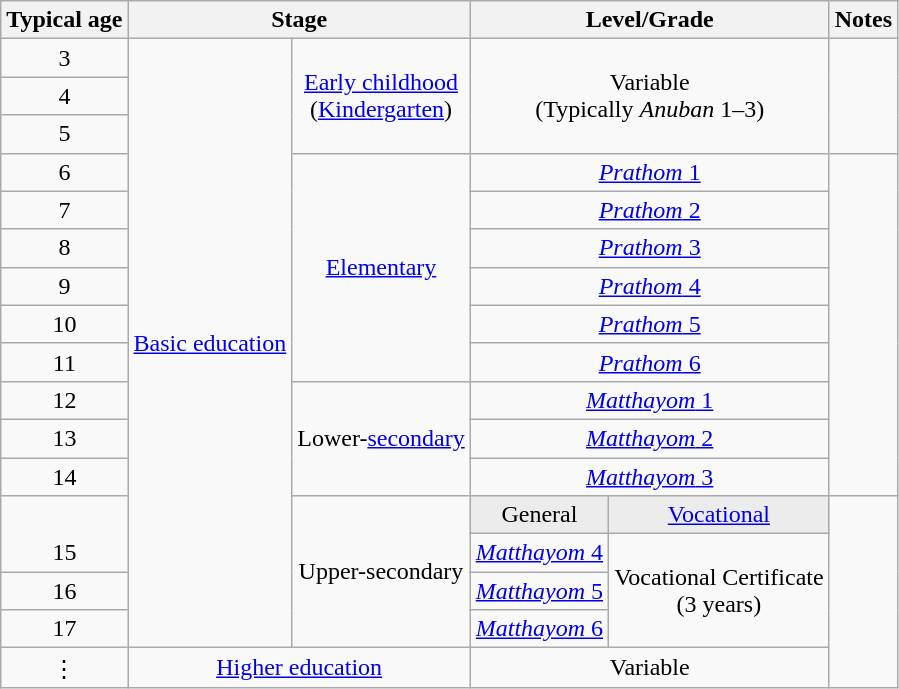<table class="wikitable" style="text-align:center; vertical-align:middle;">
<tr>
<th>Typical age</th>
<th colspan="2">Stage</th>
<th colspan="2">Level/Grade</th>
<th>Notes</th>
</tr>
<tr>
<td>3</td>
<td rowspan="16"><a href='#'>Basic education</a></td>
<td rowspan="3"><a href='#'>Early childhood</a> <br>(<a href='#'>Kindergarten</a>)</td>
<td rowspan="3" colspan="2">Variable <br>(Typically <em>Anuban</em> 1–3)</td>
<td rowspan="3"></td>
</tr>
<tr>
<td>4</td>
</tr>
<tr>
<td>5</td>
</tr>
<tr>
<td>6</td>
<td rowspan="6"><a href='#'>Elementary</a></td>
<td colspan="2"><a href='#'><em>Prathom</em> 1</a></td>
<td rowspan="9"></td>
</tr>
<tr>
<td>7</td>
<td colspan="2"><a href='#'><em>Prathom</em> 2</a></td>
</tr>
<tr>
<td>8</td>
<td colspan="2"><a href='#'><em>Prathom</em> 3</a></td>
</tr>
<tr>
<td>9</td>
<td colspan="2"><a href='#'><em>Prathom</em> 4</a></td>
</tr>
<tr>
<td>10</td>
<td colspan="2"><a href='#'><em>Prathom</em> 5</a></td>
</tr>
<tr>
<td>11</td>
<td colspan="2"><a href='#'><em>Prathom</em> 6</a></td>
</tr>
<tr>
<td>12</td>
<td rowspan="3">Lower-<a href='#'>secondary</a></td>
<td colspan="2"><a href='#'><em>Matthayom</em> 1</a></td>
</tr>
<tr>
<td>13</td>
<td colspan="2"><a href='#'><em>Matthayom</em> 2</a></td>
</tr>
<tr>
<td>14</td>
<td colspan="2"><a href='#'><em>Matthayom</em> 3</a></td>
</tr>
<tr>
<td style="border-bottom:none;"></td>
<td rowspan="4">Upper-secondary</td>
<td style="background: #ececec;">General</td>
<td style="background: #ececec;"><a href='#'>Vocational</a></td>
<td rowspan="5"></td>
</tr>
<tr>
<td style="border-top:none;">15</td>
<td><a href='#'><em>Matthayom</em> 4</a></td>
<td rowspan="3">Vocational Certificate <br>(3 years)</td>
</tr>
<tr>
<td>16</td>
<td><a href='#'><em>Matthayom</em> 5</a></td>
</tr>
<tr>
<td>17</td>
<td><a href='#'><em>Matthayom</em> 6</a></td>
</tr>
<tr>
<td>⋮</td>
<td colspan="2"><a href='#'>Higher education</a></td>
<td colspan="2">Variable</td>
</tr>
</table>
